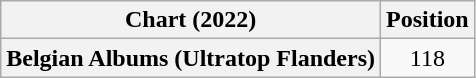<table class="wikitable plainrowheaders" style="text-align:center">
<tr>
<th scope="col">Chart (2022)</th>
<th scope="col">Position</th>
</tr>
<tr>
<th scope="row">Belgian Albums (Ultratop Flanders)</th>
<td>118</td>
</tr>
</table>
